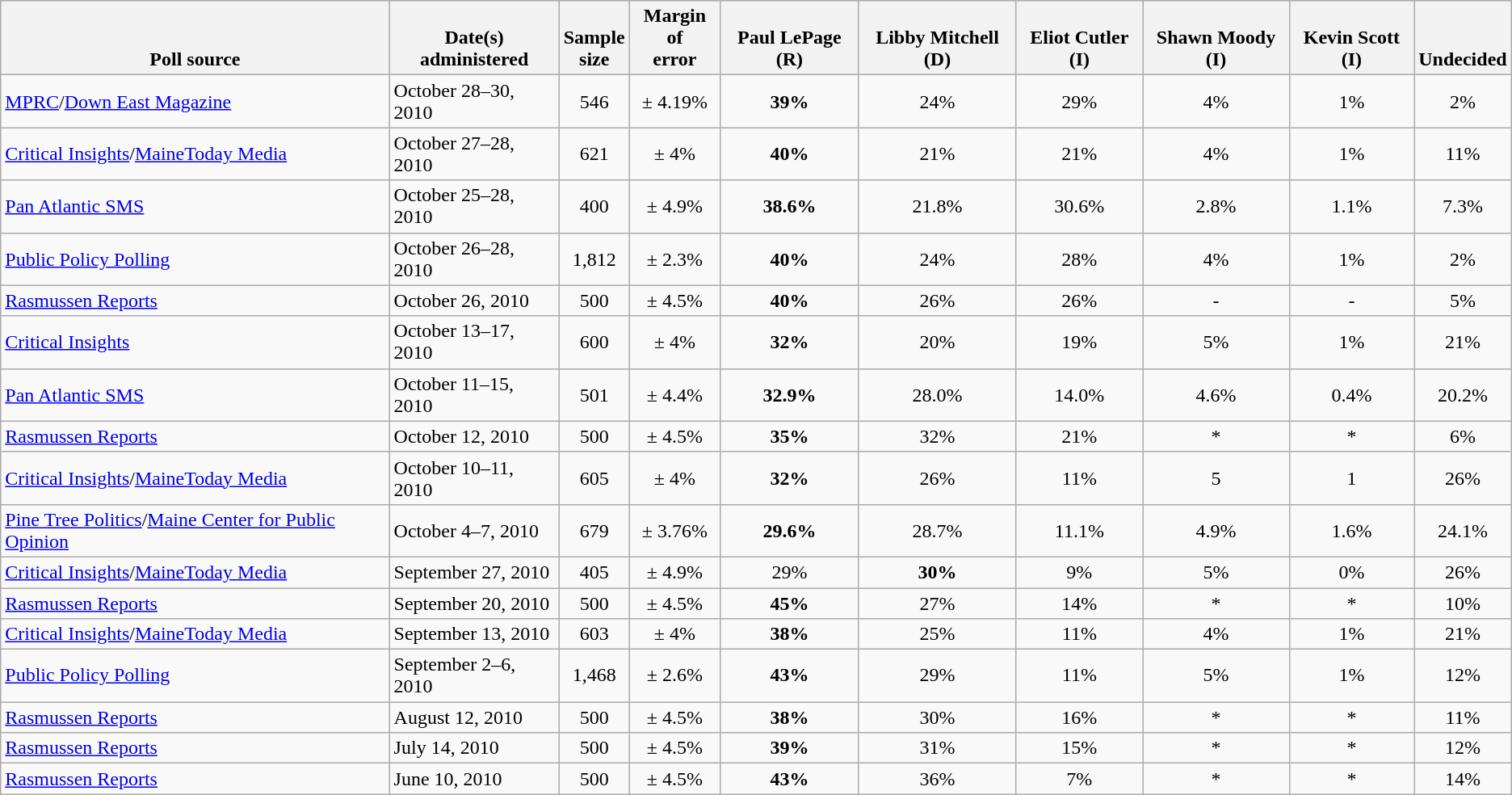<table class="wikitable" style="text-align:center">
<tr valign=bottom>
<th>Poll source</th>
<th>Date(s)<br> administered</th>
<th class=small>Sample<br>size</th>
<th class=small>Margin of<br>error</th>
<th align=left>Paul LePage (R)</th>
<th align=left>Libby Mitchell (D)</th>
<th align=left>Eliot Cutler (I)</th>
<th align=left>Shawn Moody (I)</th>
<th align=left>Kevin Scott (I)</th>
<th>Undecided</th>
</tr>
<tr>
<td align=left><a href='#'>MPRC</a>/<a href='#'>Down East Magazine</a></td>
<td align=left>October 28–30, 2010</td>
<td>546</td>
<td>± 4.19%</td>
<td><strong>39%</strong></td>
<td align=center>24%</td>
<td align=center>29%</td>
<td align=center>4%</td>
<td align=center>1%</td>
<td align=center>2%</td>
</tr>
<tr>
<td align=left><a href='#'>Critical Insights</a>/<a href='#'>MaineToday Media</a></td>
<td align=left>October 27–28, 2010</td>
<td>621</td>
<td>± 4%</td>
<td><strong>40%</strong></td>
<td align=center>21%</td>
<td align=center>21%</td>
<td align=center>4%</td>
<td align=center>1%</td>
<td align=center>11%</td>
</tr>
<tr>
<td align=left><a href='#'>Pan Atlantic SMS</a></td>
<td align=left>October 25–28, 2010</td>
<td>400</td>
<td>± 4.9%</td>
<td><strong>38.6%</strong></td>
<td align=center>21.8%</td>
<td align=center>30.6%</td>
<td align=center>2.8%</td>
<td align=center>1.1%</td>
<td align=center>7.3%</td>
</tr>
<tr>
<td align=left><a href='#'>Public Policy Polling</a></td>
<td align=left>October 26–28, 2010</td>
<td>1,812</td>
<td>± 2.3%</td>
<td><strong>40%</strong></td>
<td align=center>24%</td>
<td align=center>28%</td>
<td align=center>4%</td>
<td align=center>1%</td>
<td align=center>2%</td>
</tr>
<tr>
<td align=left><a href='#'>Rasmussen Reports</a></td>
<td align=left>October 26, 2010</td>
<td>500</td>
<td>± 4.5%</td>
<td><strong>40%</strong></td>
<td align=center>26%</td>
<td align=center>26%</td>
<td align=center>-</td>
<td align=center>-</td>
<td align=center>5%</td>
</tr>
<tr>
<td align=left><a href='#'>Critical Insights</a></td>
<td align=left>October 13–17, 2010</td>
<td>600</td>
<td>± 4%</td>
<td><strong>32%</strong></td>
<td align=center>20%</td>
<td align=center>19%</td>
<td align=center>5%</td>
<td align=center>1%</td>
<td align=center>21%</td>
</tr>
<tr>
<td align=left><a href='#'>Pan Atlantic SMS</a></td>
<td align=left>October 11–15, 2010</td>
<td>501</td>
<td>± 4.4%</td>
<td><strong>32.9%</strong></td>
<td align=center>28.0%</td>
<td align=center>14.0%</td>
<td align=center>4.6%</td>
<td align=center>0.4%</td>
<td align=center>20.2%</td>
</tr>
<tr>
<td align=left><a href='#'>Rasmussen Reports</a></td>
<td align=left>October 12, 2010</td>
<td>500</td>
<td>± 4.5%</td>
<td><strong>35%</strong></td>
<td align=center>32%</td>
<td align=center>21%</td>
<td align=center>*</td>
<td align=center>*</td>
<td align=center>6%</td>
</tr>
<tr>
<td align=left><a href='#'>Critical Insights</a>/<a href='#'>MaineToday Media</a></td>
<td align=left>October 10–11, 2010</td>
<td>605</td>
<td>± 4%</td>
<td><strong>32%</strong></td>
<td align=center>26%</td>
<td align=center>11%</td>
<td align=center>5</td>
<td align=center>1</td>
<td align=center>26%</td>
</tr>
<tr>
<td align=left><a href='#'>Pine Tree Politics</a>/<a href='#'>Maine Center for Public Opinion</a></td>
<td align=left>October 4–7, 2010</td>
<td>679</td>
<td>± 3.76%</td>
<td><strong>29.6%</strong></td>
<td align=center>28.7%</td>
<td align=center>11.1%</td>
<td align=center>4.9%</td>
<td align=center>1.6%</td>
<td align=center>24.1%</td>
</tr>
<tr>
<td align=left><a href='#'>Critical Insights</a>/<a href='#'>MaineToday Media</a></td>
<td align=left>September 27, 2010</td>
<td>405</td>
<td>± 4.9%</td>
<td align=center>29%</td>
<td><strong>30%</strong></td>
<td align=center>9%</td>
<td align=center>5%</td>
<td align=center>0%</td>
<td align=center>26%</td>
</tr>
<tr>
<td align=left><a href='#'>Rasmussen Reports</a></td>
<td align=left>September 20, 2010</td>
<td>500</td>
<td>± 4.5%</td>
<td><strong>45%</strong></td>
<td align=center>27%</td>
<td align=center>14%</td>
<td align=center>*</td>
<td align=center>*</td>
<td align=center>10%</td>
</tr>
<tr>
<td align=left><a href='#'>Critical Insights</a>/<a href='#'>MaineToday Media</a></td>
<td align=left>September 13, 2010</td>
<td>603</td>
<td>± 4%</td>
<td><strong>38%</strong></td>
<td align=center>25%</td>
<td align=center>11%</td>
<td align=center>4%</td>
<td align=center>1%</td>
<td align=center>21%</td>
</tr>
<tr>
<td align=left><a href='#'>Public Policy Polling</a></td>
<td align=left>September 2–6, 2010</td>
<td>1,468</td>
<td>± 2.6%</td>
<td><strong>43%</strong></td>
<td align=center>29%</td>
<td align=center>11%</td>
<td align=center>5%</td>
<td align=center>1%</td>
<td align=center>12%</td>
</tr>
<tr>
<td align=left><a href='#'>Rasmussen Reports</a></td>
<td align=left>August 12, 2010</td>
<td>500</td>
<td>± 4.5%</td>
<td><strong>38%</strong></td>
<td align=center>30%</td>
<td align=center>16%</td>
<td align=center>*</td>
<td align=center>*</td>
<td align=center>11%</td>
</tr>
<tr>
<td align=left><a href='#'>Rasmussen Reports</a></td>
<td align=left>July 14, 2010</td>
<td>500</td>
<td>± 4.5%</td>
<td><strong>39%</strong></td>
<td align=center>31%</td>
<td align=center>15%</td>
<td align=center>*</td>
<td align=center>*</td>
<td align=center>12%</td>
</tr>
<tr>
<td align=left><a href='#'>Rasmussen Reports</a></td>
<td align=left>June 10, 2010</td>
<td>500</td>
<td>± 4.5%</td>
<td><strong>43%</strong></td>
<td align=center>36%</td>
<td align=center>7%</td>
<td align=center>*</td>
<td align=center>*</td>
<td align=center>14%</td>
</tr>
</table>
